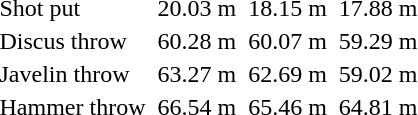<table>
<tr>
<td>Shot put</td>
<td></td>
<td>20.03 m</td>
<td></td>
<td>18.15 m</td>
<td></td>
<td>17.88 m</td>
</tr>
<tr>
<td>Discus throw</td>
<td></td>
<td>60.28 m</td>
<td></td>
<td>60.07 m</td>
<td></td>
<td>59.29 m</td>
</tr>
<tr>
<td>Javelin throw</td>
<td></td>
<td>63.27 m</td>
<td></td>
<td>62.69 m</td>
<td></td>
<td>59.02 m</td>
</tr>
<tr>
<td>Hammer throw</td>
<td></td>
<td>66.54 m</td>
<td></td>
<td>65.46 m</td>
<td></td>
<td>64.81 m</td>
</tr>
</table>
